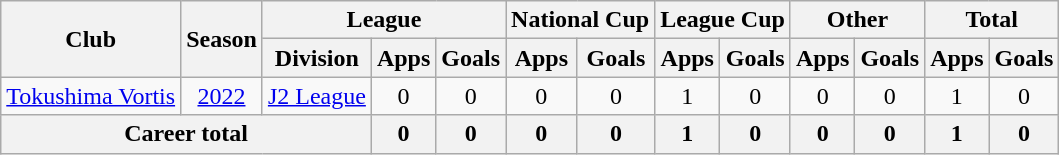<table class="wikitable" style="text-align: center">
<tr>
<th rowspan="2">Club</th>
<th rowspan="2">Season</th>
<th colspan="3">League</th>
<th colspan="2">National Cup</th>
<th colspan="2">League Cup</th>
<th colspan="2">Other</th>
<th colspan="2">Total</th>
</tr>
<tr>
<th>Division</th>
<th>Apps</th>
<th>Goals</th>
<th>Apps</th>
<th>Goals</th>
<th>Apps</th>
<th>Goals</th>
<th>Apps</th>
<th>Goals</th>
<th>Apps</th>
<th>Goals</th>
</tr>
<tr>
<td><a href='#'>Tokushima Vortis</a></td>
<td><a href='#'>2022</a></td>
<td><a href='#'>J2 League</a></td>
<td>0</td>
<td>0</td>
<td>0</td>
<td>0</td>
<td>1</td>
<td>0</td>
<td>0</td>
<td>0</td>
<td>1</td>
<td>0</td>
</tr>
<tr>
<th colspan=3>Career total</th>
<th>0</th>
<th>0</th>
<th>0</th>
<th>0</th>
<th>1</th>
<th>0</th>
<th>0</th>
<th>0</th>
<th>1</th>
<th>0</th>
</tr>
</table>
